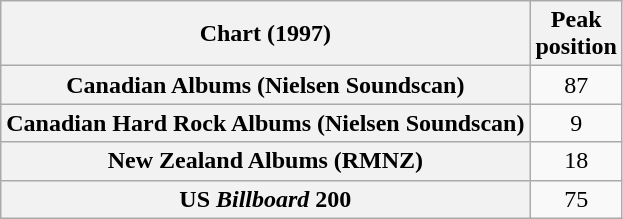<table class="wikitable plainrowheaders" style="text-align:center">
<tr>
<th scope="col">Chart (1997)</th>
<th scope="col">Peak<br>position</th>
</tr>
<tr>
<th scope="row">Canadian Albums (Nielsen Soundscan)</th>
<td>87</td>
</tr>
<tr>
<th scope="row">Canadian Hard Rock Albums (Nielsen Soundscan)</th>
<td>9</td>
</tr>
<tr>
<th scope="row">New Zealand Albums (RMNZ)</th>
<td>18</td>
</tr>
<tr>
<th scope="row">US <em>Billboard</em> 200</th>
<td>75</td>
</tr>
</table>
